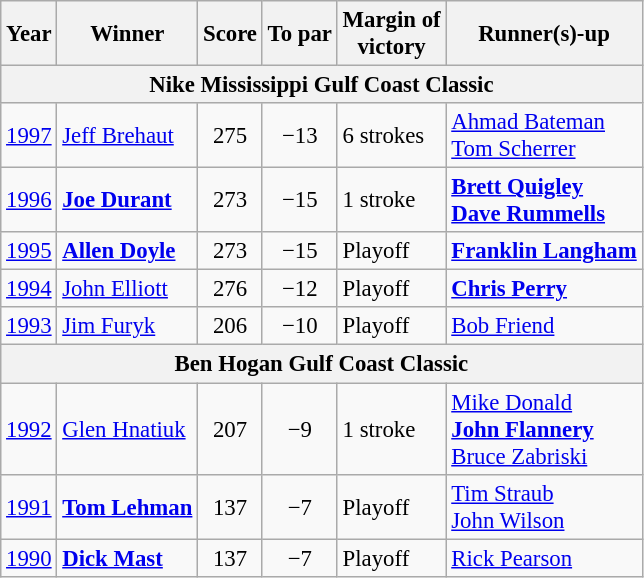<table class="wikitable" style="font-size:95%">
<tr>
<th>Year</th>
<th>Winner</th>
<th>Score</th>
<th>To par</th>
<th>Margin of<br>victory</th>
<th>Runner(s)-up</th>
</tr>
<tr>
<th colspan=10>Nike Mississippi Gulf Coast Classic</th>
</tr>
<tr>
<td><a href='#'>1997</a></td>
<td> <a href='#'>Jeff Brehaut</a></td>
<td align=center>275</td>
<td align=center>−13</td>
<td>6 strokes</td>
<td> <a href='#'>Ahmad Bateman</a><br> <a href='#'>Tom Scherrer</a></td>
</tr>
<tr>
<td><a href='#'>1996</a></td>
<td> <strong><a href='#'>Joe Durant</a></strong></td>
<td align=center>273</td>
<td align=center>−15</td>
<td>1 stroke</td>
<td> <strong><a href='#'>Brett Quigley</a></strong><br> <strong><a href='#'>Dave Rummells</a></strong></td>
</tr>
<tr>
<td><a href='#'>1995</a></td>
<td> <strong><a href='#'>Allen Doyle</a></strong></td>
<td align=center>273</td>
<td align=center>−15</td>
<td>Playoff</td>
<td> <strong><a href='#'>Franklin Langham</a></strong></td>
</tr>
<tr>
<td><a href='#'>1994</a></td>
<td> <a href='#'>John Elliott</a></td>
<td align=center>276</td>
<td align=center>−12</td>
<td>Playoff</td>
<td> <strong><a href='#'>Chris Perry</a></strong></td>
</tr>
<tr>
<td><a href='#'>1993</a></td>
<td> <a href='#'>Jim Furyk</a></td>
<td align=center>206</td>
<td align=center>−10</td>
<td>Playoff</td>
<td> <a href='#'>Bob Friend</a></td>
</tr>
<tr>
<th colspan=10>Ben Hogan Gulf Coast Classic</th>
</tr>
<tr>
<td><a href='#'>1992</a></td>
<td> <a href='#'>Glen Hnatiuk</a></td>
<td align=center>207</td>
<td align=center>−9</td>
<td>1 stroke</td>
<td> <a href='#'>Mike Donald</a><br> <strong><a href='#'>John Flannery</a></strong><br> <a href='#'>Bruce Zabriski</a></td>
</tr>
<tr>
<td><a href='#'>1991</a></td>
<td> <strong><a href='#'>Tom Lehman</a></strong></td>
<td align=center>137</td>
<td align=center>−7</td>
<td>Playoff</td>
<td> <a href='#'>Tim Straub</a><br> <a href='#'>John Wilson</a></td>
</tr>
<tr>
<td><a href='#'>1990</a></td>
<td> <strong><a href='#'>Dick Mast</a></strong></td>
<td align=center>137</td>
<td align=center>−7</td>
<td>Playoff</td>
<td> <a href='#'>Rick Pearson</a></td>
</tr>
</table>
